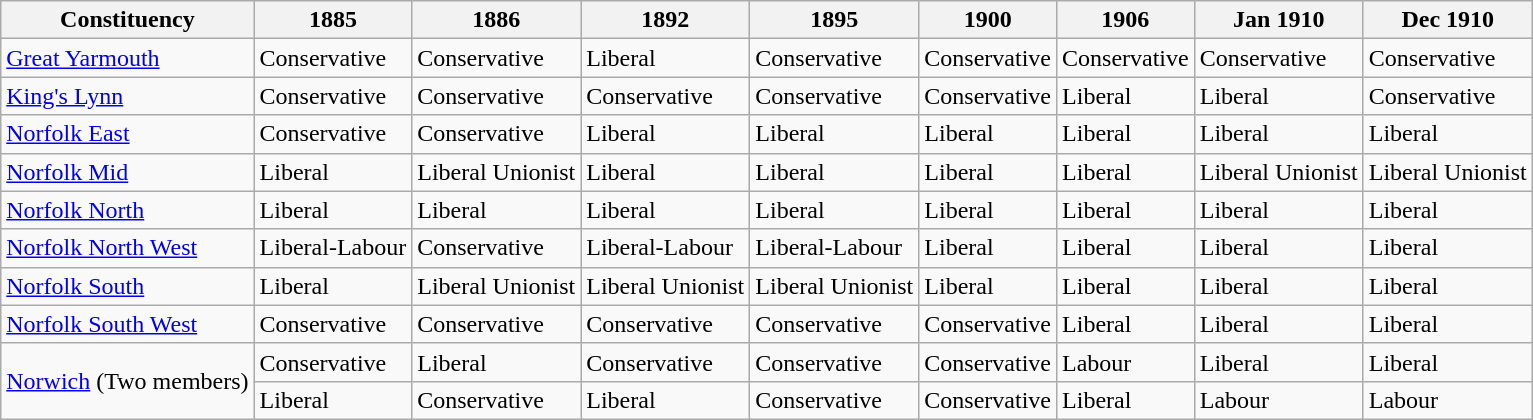<table class="wikitable sortable">
<tr>
<th>Constituency</th>
<th>1885</th>
<th>1886</th>
<th>1892</th>
<th>1895</th>
<th>1900</th>
<th>1906</th>
<th>Jan 1910</th>
<th>Dec 1910</th>
</tr>
<tr>
<td><a href='#'>Great Yarmouth</a></td>
<td bgcolor=>Conservative</td>
<td bgcolor=>Conservative</td>
<td bgcolor=>Liberal</td>
<td bgcolor=>Conservative</td>
<td bgcolor=>Conservative</td>
<td bgcolor=>Conservative</td>
<td bgcolor=>Conservative</td>
<td bgcolor=>Conservative</td>
</tr>
<tr>
<td><a href='#'>King's Lynn</a></td>
<td bgcolor=>Conservative</td>
<td bgcolor=>Conservative</td>
<td bgcolor=>Conservative</td>
<td bgcolor=>Conservative</td>
<td bgcolor=>Conservative</td>
<td bgcolor=>Liberal</td>
<td bgcolor=>Liberal</td>
<td bgcolor=>Conservative</td>
</tr>
<tr>
<td><a href='#'>Norfolk East</a></td>
<td bgcolor=>Conservative</td>
<td bgcolor=>Conservative</td>
<td bgcolor=>Liberal</td>
<td bgcolor=>Liberal</td>
<td bgcolor=>Liberal</td>
<td bgcolor=>Liberal</td>
<td bgcolor=>Liberal</td>
<td bgcolor=>Liberal</td>
</tr>
<tr>
<td><a href='#'>Norfolk Mid</a></td>
<td bgcolor=>Liberal</td>
<td bgcolor=>Liberal Unionist</td>
<td bgcolor=>Liberal</td>
<td bgcolor=>Liberal</td>
<td bgcolor=>Liberal</td>
<td bgcolor=>Liberal</td>
<td bgcolor=>Liberal Unionist</td>
<td bgcolor=>Liberal Unionist</td>
</tr>
<tr>
<td><a href='#'>Norfolk North</a></td>
<td bgcolor=>Liberal</td>
<td bgcolor=>Liberal</td>
<td bgcolor=>Liberal</td>
<td bgcolor=>Liberal</td>
<td bgcolor=>Liberal</td>
<td bgcolor=>Liberal</td>
<td bgcolor=>Liberal</td>
<td bgcolor=>Liberal</td>
</tr>
<tr>
<td><a href='#'>Norfolk North West</a></td>
<td bgcolor=>Liberal-Labour</td>
<td bgcolor=>Conservative</td>
<td bgcolor=>Liberal-Labour</td>
<td bgcolor=>Liberal-Labour</td>
<td bgcolor=>Liberal</td>
<td bgcolor=>Liberal</td>
<td bgcolor=>Liberal</td>
<td bgcolor=>Liberal</td>
</tr>
<tr>
<td><a href='#'>Norfolk South</a></td>
<td bgcolor=>Liberal</td>
<td bgcolor=>Liberal Unionist</td>
<td bgcolor=>Liberal Unionist</td>
<td bgcolor=>Liberal Unionist</td>
<td bgcolor=>Liberal</td>
<td bgcolor=>Liberal</td>
<td bgcolor=>Liberal</td>
<td bgcolor=>Liberal</td>
</tr>
<tr>
<td><a href='#'>Norfolk South West</a></td>
<td bgcolor=>Conservative</td>
<td bgcolor=>Conservative</td>
<td bgcolor=>Conservative</td>
<td bgcolor=>Conservative</td>
<td bgcolor=>Conservative</td>
<td bgcolor=>Liberal</td>
<td bgcolor=>Liberal</td>
<td bgcolor=>Liberal</td>
</tr>
<tr>
<td rowspan="2"><a href='#'>Norwich</a> (Two members)</td>
<td bgcolor=>Conservative</td>
<td bgcolor=>Liberal</td>
<td bgcolor=>Conservative</td>
<td bgcolor=>Conservative</td>
<td bgcolor=>Conservative</td>
<td bgcolor=>Labour</td>
<td bgcolor=>Liberal</td>
<td bgcolor=>Liberal</td>
</tr>
<tr>
<td bgcolor=>Liberal</td>
<td bgcolor=>Conservative</td>
<td bgcolor=>Liberal</td>
<td bgcolor=>Conservative</td>
<td bgcolor=>Conservative</td>
<td bgcolor=>Liberal</td>
<td bgcolor=>Labour</td>
<td bgcolor=>Labour</td>
</tr>
</table>
